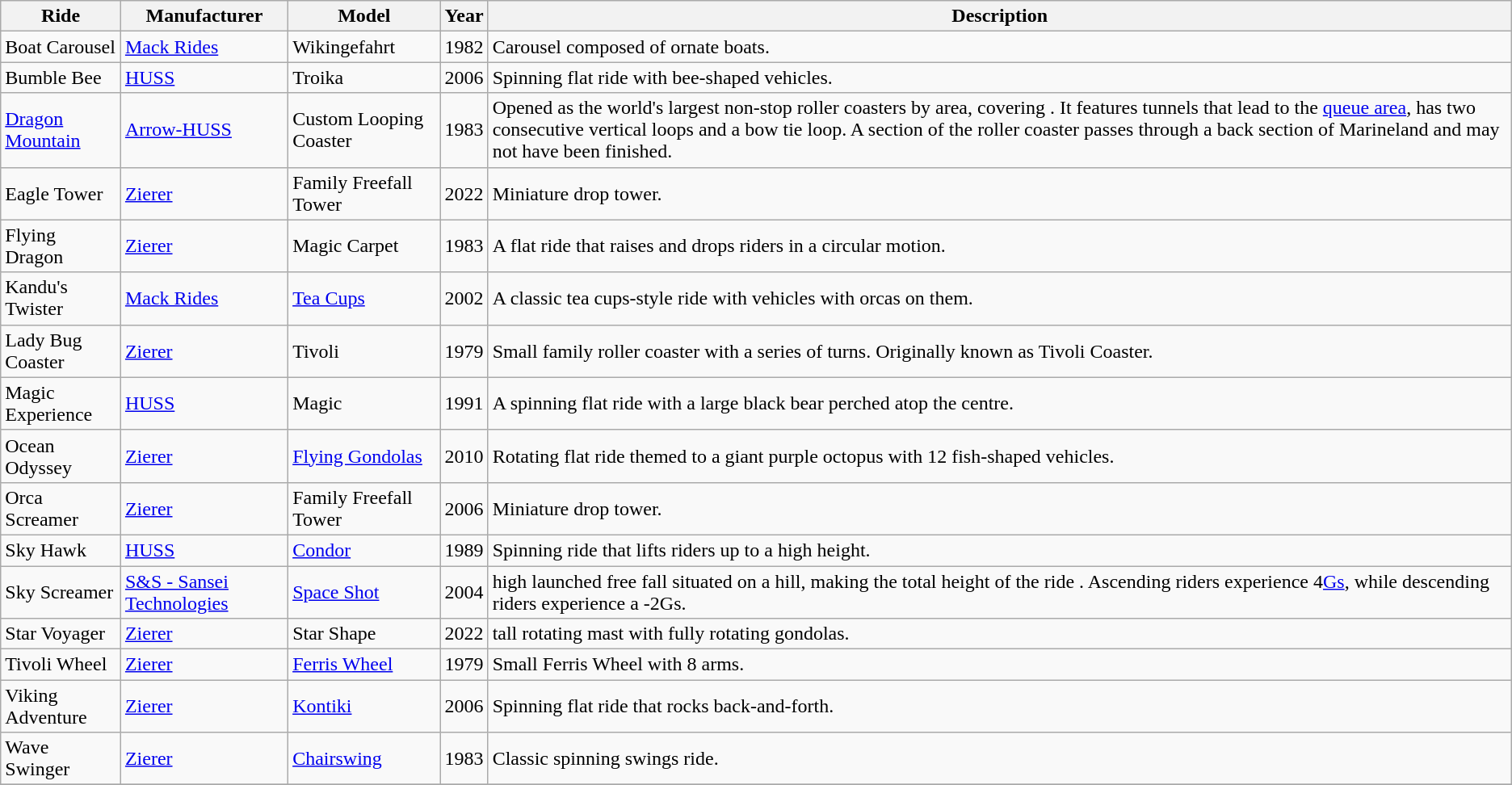<table class="wikitable sortable">
<tr>
<th>Ride</th>
<th>Manufacturer</th>
<th>Model</th>
<th>Year</th>
<th>Description</th>
</tr>
<tr>
<td>Boat Carousel</td>
<td><a href='#'>Mack Rides</a></td>
<td>Wikingefahrt</td>
<td>1982</td>
<td>Carousel composed of ornate boats.</td>
</tr>
<tr>
<td>Bumble Bee</td>
<td><a href='#'>HUSS</a></td>
<td>Troika</td>
<td>2006</td>
<td>Spinning flat ride with bee-shaped vehicles.</td>
</tr>
<tr>
<td><a href='#'>Dragon Mountain</a></td>
<td><a href='#'>Arrow-HUSS</a></td>
<td>Custom Looping Coaster</td>
<td>1983</td>
<td>Opened as the world's largest non-stop roller coasters by area, covering . It features tunnels that lead to the <a href='#'>queue area</a>, has two consecutive vertical loops and a bow tie loop. A section of the roller coaster passes through a back section of Marineland and may not have been finished.</td>
</tr>
<tr>
<td>Eagle Tower</td>
<td><a href='#'>Zierer</a></td>
<td>Family Freefall Tower</td>
<td>2022</td>
<td>Miniature drop tower.</td>
</tr>
<tr>
<td>Flying Dragon</td>
<td><a href='#'>Zierer</a></td>
<td>Magic Carpet</td>
<td>1983</td>
<td>A flat ride that raises and drops riders in a circular motion.</td>
</tr>
<tr>
<td>Kandu's Twister</td>
<td><a href='#'>Mack Rides</a></td>
<td><a href='#'>Tea Cups</a></td>
<td>2002</td>
<td>A classic tea cups-style ride with vehicles with orcas on them.</td>
</tr>
<tr>
<td>Lady Bug Coaster</td>
<td><a href='#'>Zierer</a></td>
<td>Tivoli</td>
<td>1979</td>
<td>Small family roller coaster with a series of turns. Originally known as Tivoli Coaster.</td>
</tr>
<tr>
<td>Magic Experience</td>
<td><a href='#'>HUSS</a></td>
<td>Magic</td>
<td>1991</td>
<td>A spinning flat ride with a large black bear perched atop the centre.</td>
</tr>
<tr>
<td>Ocean Odyssey</td>
<td><a href='#'>Zierer</a></td>
<td><a href='#'>Flying Gondolas</a></td>
<td>2010</td>
<td>Rotating flat ride themed to a giant purple octopus with 12 fish-shaped vehicles.</td>
</tr>
<tr>
<td>Orca Screamer</td>
<td><a href='#'>Zierer</a></td>
<td>Family Freefall Tower</td>
<td>2006</td>
<td>Miniature drop tower.</td>
</tr>
<tr>
<td>Sky Hawk</td>
<td><a href='#'>HUSS</a></td>
<td><a href='#'>Condor</a></td>
<td>1989</td>
<td>Spinning ride that lifts riders up to a high height.</td>
</tr>
<tr>
<td>Sky Screamer</td>
<td><a href='#'>S&S - Sansei Technologies</a></td>
<td><a href='#'>Space Shot</a></td>
<td>2004</td>
<td> high launched free fall situated on a  hill, making the total height of the ride . Ascending riders experience 4<a href='#'>Gs</a>, while descending riders experience a -2Gs.</td>
</tr>
<tr>
<td>Star Voyager</td>
<td><a href='#'>Zierer</a></td>
<td>Star Shape</td>
<td>2022</td>
<td> tall rotating mast with fully rotating gondolas. </td>
</tr>
<tr>
<td>Tivoli Wheel</td>
<td><a href='#'>Zierer</a></td>
<td><a href='#'>Ferris Wheel</a></td>
<td>1979</td>
<td>Small Ferris Wheel with 8 arms.</td>
</tr>
<tr>
<td>Viking Adventure</td>
<td><a href='#'>Zierer</a></td>
<td><a href='#'>Kontiki</a></td>
<td>2006</td>
<td>Spinning flat ride that rocks back-and-forth.</td>
</tr>
<tr>
<td>Wave Swinger</td>
<td><a href='#'>Zierer</a></td>
<td><a href='#'>Chairswing</a></td>
<td>1983</td>
<td>Classic spinning swings ride.</td>
</tr>
<tr>
</tr>
</table>
